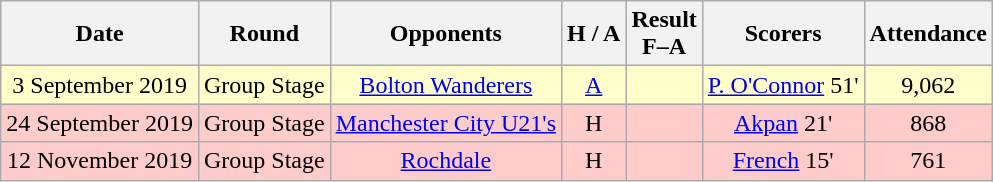<table class="wikitable" style="text-align:center">
<tr>
<th>Date</th>
<th>Round</th>
<th>Opponents</th>
<th>H / A</th>
<th>Result<br>F–A</th>
<th>Scorers</th>
<th>Attendance</th>
</tr>
<tr bgcolor="#ffffcc">
<td>3 September 2019</td>
<td>Group Stage</td>
<td><a href='#'>Bolton Wanderers</a></td>
<td><a href='#'>A</a></td>
<td> </td>
<td><a href='#'>P. O'Connor</a> 51'</td>
<td>9,062</td>
</tr>
<tr style="background:#fcc;">
<td>24 September 2019</td>
<td>Group Stage</td>
<td><a href='#'>Manchester City U21's</a></td>
<td>H</td>
<td></td>
<td><a href='#'>Akpan</a> 21'</td>
<td>868</td>
</tr>
<tr style="background:#fcc;">
<td>12 November 2019</td>
<td>Group Stage</td>
<td><a href='#'>Rochdale</a></td>
<td>H</td>
<td></td>
<td><a href='#'>French</a> 15'</td>
<td>761</td>
</tr>
</table>
